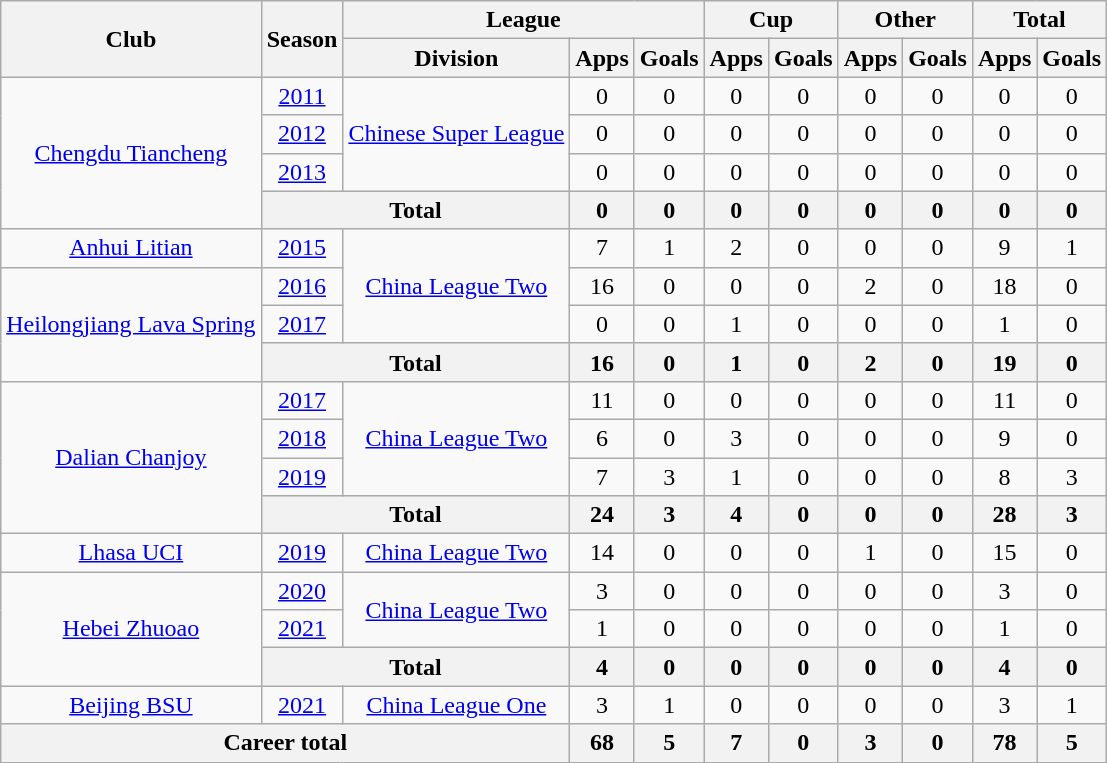<table class="wikitable" style="text-align: center">
<tr>
<th rowspan="2">Club</th>
<th rowspan="2">Season</th>
<th colspan="3">League</th>
<th colspan="2">Cup</th>
<th colspan="2">Other</th>
<th colspan="2">Total</th>
</tr>
<tr>
<th>Division</th>
<th>Apps</th>
<th>Goals</th>
<th>Apps</th>
<th>Goals</th>
<th>Apps</th>
<th>Goals</th>
<th>Apps</th>
<th>Goals</th>
</tr>
<tr>
<td rowspan="4"><a href='#'>Chengdu Tiancheng</a></td>
<td><a href='#'>2011</a></td>
<td rowspan="3"><a href='#'>Chinese Super League</a></td>
<td>0</td>
<td>0</td>
<td>0</td>
<td>0</td>
<td>0</td>
<td>0</td>
<td>0</td>
<td>0</td>
</tr>
<tr>
<td><a href='#'>2012</a></td>
<td>0</td>
<td>0</td>
<td>0</td>
<td>0</td>
<td>0</td>
<td>0</td>
<td>0</td>
<td>0</td>
</tr>
<tr>
<td><a href='#'>2013</a></td>
<td>0</td>
<td>0</td>
<td>0</td>
<td>0</td>
<td>0</td>
<td>0</td>
<td>0</td>
<td>0</td>
</tr>
<tr>
<th colspan=2>Total</th>
<th>0</th>
<th>0</th>
<th>0</th>
<th>0</th>
<th>0</th>
<th>0</th>
<th>0</th>
<th>0</th>
</tr>
<tr>
<td><a href='#'>Anhui Litian</a></td>
<td><a href='#'>2015</a></td>
<td rowspan="3"><a href='#'>China League Two</a></td>
<td>7</td>
<td>1</td>
<td>2</td>
<td>0</td>
<td>0</td>
<td>0</td>
<td>9</td>
<td>1</td>
</tr>
<tr>
<td rowspan="3"><a href='#'>Heilongjiang Lava Spring</a></td>
<td><a href='#'>2016</a></td>
<td>16</td>
<td>0</td>
<td>0</td>
<td>0</td>
<td>2</td>
<td>0</td>
<td>18</td>
<td>0</td>
</tr>
<tr>
<td><a href='#'>2017</a></td>
<td>0</td>
<td>0</td>
<td>1</td>
<td>0</td>
<td>0</td>
<td>0</td>
<td>1</td>
<td>0</td>
</tr>
<tr>
<th colspan=2>Total</th>
<th>16</th>
<th>0</th>
<th>1</th>
<th>0</th>
<th>2</th>
<th>0</th>
<th>19</th>
<th>0</th>
</tr>
<tr>
<td rowspan="4"><a href='#'>Dalian Chanjoy</a></td>
<td><a href='#'>2017</a></td>
<td rowspan="3"><a href='#'>China League Two</a></td>
<td>11</td>
<td>0</td>
<td>0</td>
<td>0</td>
<td>0</td>
<td>0</td>
<td>11</td>
<td>0</td>
</tr>
<tr>
<td><a href='#'>2018</a></td>
<td>6</td>
<td>0</td>
<td>3</td>
<td>0</td>
<td>0</td>
<td>0</td>
<td>9</td>
<td>0</td>
</tr>
<tr>
<td><a href='#'>2019</a></td>
<td>7</td>
<td>3</td>
<td>1</td>
<td>0</td>
<td>0</td>
<td>0</td>
<td>8</td>
<td>3</td>
</tr>
<tr>
<th colspan=2>Total</th>
<th>24</th>
<th>3</th>
<th>4</th>
<th>0</th>
<th>0</th>
<th>0</th>
<th>28</th>
<th>3</th>
</tr>
<tr>
<td><a href='#'>Lhasa UCI</a></td>
<td><a href='#'>2019</a></td>
<td><a href='#'>China League Two</a></td>
<td>14</td>
<td>0</td>
<td>0</td>
<td>0</td>
<td>1</td>
<td>0</td>
<td>15</td>
<td>0</td>
</tr>
<tr>
<td rowspan="3"><a href='#'>Hebei Zhuoao</a></td>
<td><a href='#'>2020</a></td>
<td rowspan="2"><a href='#'>China League Two</a></td>
<td>3</td>
<td>0</td>
<td>0</td>
<td>0</td>
<td>0</td>
<td>0</td>
<td>3</td>
<td>0</td>
</tr>
<tr>
<td><a href='#'>2021</a></td>
<td>1</td>
<td>0</td>
<td>0</td>
<td>0</td>
<td>0</td>
<td>0</td>
<td>1</td>
<td>0</td>
</tr>
<tr>
<th colspan=2>Total</th>
<th>4</th>
<th>0</th>
<th>0</th>
<th>0</th>
<th>0</th>
<th>0</th>
<th>4</th>
<th>0</th>
</tr>
<tr>
<td><a href='#'>Beijing BSU</a></td>
<td><a href='#'>2021</a></td>
<td><a href='#'>China League One</a></td>
<td>3</td>
<td>1</td>
<td>0</td>
<td>0</td>
<td>0</td>
<td>0</td>
<td>3</td>
<td>1</td>
</tr>
<tr>
<th colspan=3>Career total</th>
<th>68</th>
<th>5</th>
<th>7</th>
<th>0</th>
<th>3</th>
<th>0</th>
<th>78</th>
<th>5</th>
</tr>
</table>
